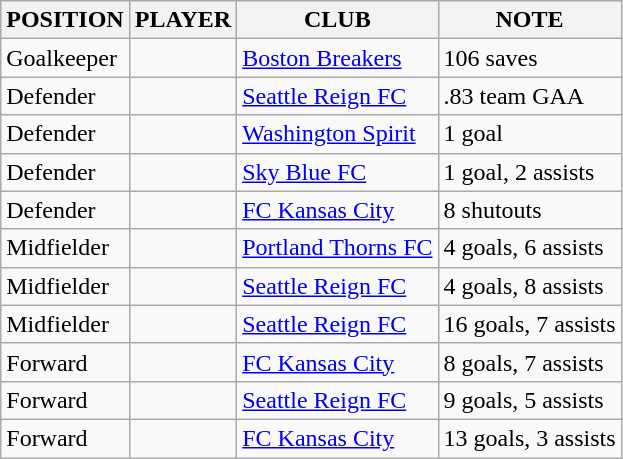<table class="wikitable sortable">
<tr>
<th>POSITION</th>
<th>PLAYER</th>
<th>CLUB</th>
<th>NOTE</th>
</tr>
<tr>
<td>Goalkeeper</td>
<td> </td>
<td><a href='#'>Boston Breakers</a></td>
<td>106 saves</td>
</tr>
<tr>
<td>Defender</td>
<td> </td>
<td><a href='#'>Seattle Reign FC</a></td>
<td>.83 team GAA</td>
</tr>
<tr>
<td>Defender</td>
<td> </td>
<td><a href='#'>Washington Spirit</a></td>
<td>1 goal</td>
</tr>
<tr>
<td>Defender</td>
<td> </td>
<td><a href='#'>Sky Blue FC</a></td>
<td>1 goal, 2 assists</td>
</tr>
<tr>
<td>Defender</td>
<td> </td>
<td><a href='#'>FC Kansas City</a></td>
<td>8 shutouts</td>
</tr>
<tr>
<td>Midfielder</td>
<td> </td>
<td><a href='#'>Portland Thorns FC</a></td>
<td>4 goals, 6 assists</td>
</tr>
<tr>
<td>Midfielder</td>
<td> </td>
<td><a href='#'>Seattle Reign FC</a></td>
<td>4 goals, 8 assists</td>
</tr>
<tr>
<td>Midfielder</td>
<td> </td>
<td><a href='#'>Seattle Reign FC</a></td>
<td>16 goals, 7 assists</td>
</tr>
<tr>
<td>Forward</td>
<td> </td>
<td><a href='#'>FC Kansas City</a></td>
<td>8 goals, 7 assists</td>
</tr>
<tr>
<td>Forward</td>
<td> </td>
<td><a href='#'>Seattle Reign FC</a></td>
<td>9 goals, 5 assists</td>
</tr>
<tr>
<td>Forward</td>
<td> </td>
<td><a href='#'>FC Kansas City</a></td>
<td>13 goals, 3 assists</td>
</tr>
</table>
